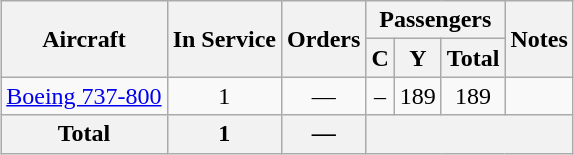<table class="wikitable" style="border-collapse:collapse;text-align:center;margin:auto;">
<tr>
<th rowspan="2">Aircraft</th>
<th rowspan="2">In Service</th>
<th rowspan="2">Orders</th>
<th colspan="3">Passengers</th>
<th rowspan="2">Notes</th>
</tr>
<tr>
<th><abbr>C</abbr></th>
<th><abbr>Y</abbr></th>
<th>Total</th>
</tr>
<tr>
<td><a href='#'>Boeing 737-800</a></td>
<td>1</td>
<td>—</td>
<td>–</td>
<td>189</td>
<td>189</td>
<td></td>
</tr>
<tr>
<th>Total</th>
<th>1</th>
<th>—</th>
<th colspan="4"></th>
</tr>
</table>
